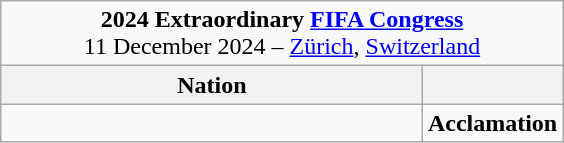<table class="wikitable" style="margin: 0 auto;text-align: left">
<tr>
<td colspan=2 align=center><strong>2024 Extraordinary <a href='#'>FIFA Congress</a></strong><br>11 December 2024 – <a href='#'>Zürich</a>, <a href='#'>Switzerland</a></td>
</tr>
<tr>
<th width=75%>Nation</th>
<th align=center></th>
</tr>
<tr>
<td></td>
<td align="center"><strong>Acclamation</strong></td>
</tr>
</table>
